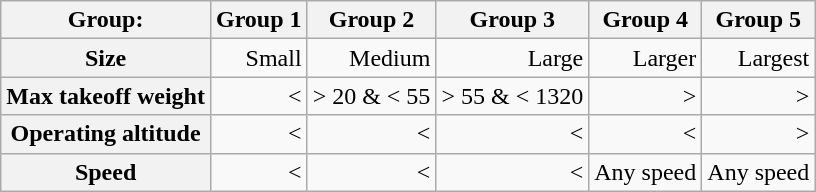<table class="wikitable sortable" style="text-align:right;">
<tr>
<th>Group:</th>
<th>Group 1</th>
<th>Group 2</th>
<th>Group 3</th>
<th>Group 4</th>
<th>Group 5</th>
</tr>
<tr>
<th>Size</th>
<td>Small</td>
<td>Medium</td>
<td>Large</td>
<td>Larger</td>
<td>Largest</td>
</tr>
<tr>
<th>Max takeoff weight</th>
<td>< </td>
<td>> 20 & < 55</td>
<td>> 55 & < 1320</td>
<td>> </td>
<td>> </td>
</tr>
<tr>
<th>Operating altitude</th>
<td>< </td>
<td>< </td>
<td>< </td>
<td>< </td>
<td>> </td>
</tr>
<tr>
<th>Speed</th>
<td>< </td>
<td>< </td>
<td>< </td>
<td>Any speed</td>
<td>Any speed</td>
</tr>
</table>
